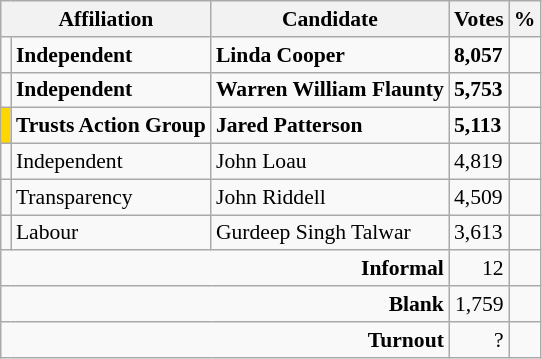<table class="wikitable col4right col5right" style="font-size:90%">
<tr>
<th colspan="2">Affiliation</th>
<th>Candidate</th>
<th>Votes</th>
<th>%</th>
</tr>
<tr>
<td></td>
<td><strong>Independent</strong></td>
<td><strong>Linda Cooper</strong></td>
<td><strong>8,057</strong></td>
<td></td>
</tr>
<tr>
<td></td>
<td><strong>Independent</strong></td>
<td><strong>Warren William Flaunty</strong></td>
<td><strong>5,753</strong></td>
<td></td>
</tr>
<tr>
<td style="background:gold"></td>
<td><strong>Trusts Action Group</strong></td>
<td><strong>Jared Patterson</strong></td>
<td><strong>5,113</strong></td>
<td></td>
</tr>
<tr>
<td></td>
<td>Independent</td>
<td>John Loau</td>
<td>4,819</td>
<td></td>
</tr>
<tr>
<td></td>
<td>Transparency</td>
<td>John Riddell</td>
<td>4,509</td>
<td></td>
</tr>
<tr>
<td></td>
<td>Labour</td>
<td>Gurdeep Singh Talwar</td>
<td>3,613</td>
<td></td>
</tr>
<tr>
<td colspan="3" style="text-align:right"><strong>Informal</strong></td>
<td style="text-align:right">12</td>
<td style="text-align:right"></td>
</tr>
<tr>
<td colspan="3" style="text-align:right"><strong>Blank</strong></td>
<td style="text-align:right">1,759</td>
<td style="text-align:right"></td>
</tr>
<tr>
<td colspan="3" style="text-align:right"><strong>Turnout</strong></td>
<td style="text-align:right">?</td>
<td></td>
</tr>
</table>
